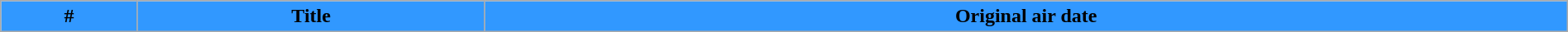<table class="wikitable plainrowheaders" style="width:100%; margin:auto;">
<tr>
<th style="background-color: #3198FF;">#</th>
<th style="background-color: #3198FF;">Title</th>
<th style="background-color: #3198FF;">Original air date<br>



</th>
</tr>
</table>
